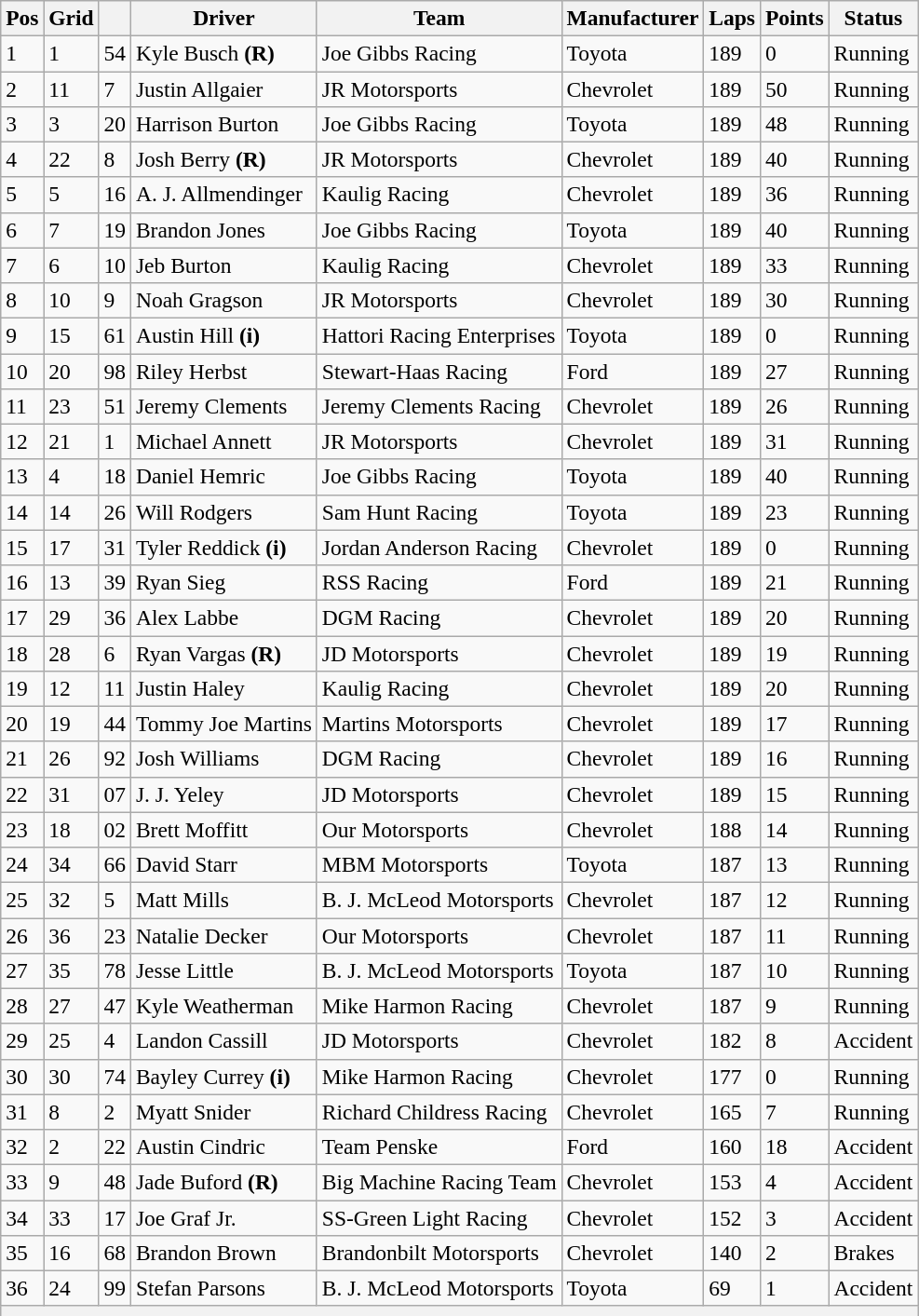<table class="wikitable" style="font-size:98%">
<tr>
<th>Pos</th>
<th>Grid</th>
<th></th>
<th>Driver</th>
<th>Team</th>
<th>Manufacturer</th>
<th>Laps</th>
<th>Points</th>
<th>Status</th>
</tr>
<tr>
<td>1</td>
<td>1</td>
<td>54</td>
<td>Kyle Busch <strong>(R)</strong></td>
<td>Joe Gibbs Racing</td>
<td>Toyota</td>
<td>189</td>
<td>0</td>
<td>Running</td>
</tr>
<tr>
<td>2</td>
<td>11</td>
<td>7</td>
<td>Justin Allgaier</td>
<td>JR Motorsports</td>
<td>Chevrolet</td>
<td>189</td>
<td>50</td>
<td>Running</td>
</tr>
<tr>
<td>3</td>
<td>3</td>
<td>20</td>
<td>Harrison Burton</td>
<td>Joe Gibbs Racing</td>
<td>Toyota</td>
<td>189</td>
<td>48</td>
<td>Running</td>
</tr>
<tr>
<td>4</td>
<td>22</td>
<td>8</td>
<td>Josh Berry <strong>(R)</strong></td>
<td>JR Motorsports</td>
<td>Chevrolet</td>
<td>189</td>
<td>40</td>
<td>Running</td>
</tr>
<tr>
<td>5</td>
<td>5</td>
<td>16</td>
<td>A. J. Allmendinger</td>
<td>Kaulig Racing</td>
<td>Chevrolet</td>
<td>189</td>
<td>36</td>
<td>Running</td>
</tr>
<tr>
<td>6</td>
<td>7</td>
<td>19</td>
<td>Brandon Jones</td>
<td>Joe Gibbs Racing</td>
<td>Toyota</td>
<td>189</td>
<td>40</td>
<td>Running</td>
</tr>
<tr>
<td>7</td>
<td>6</td>
<td>10</td>
<td>Jeb Burton</td>
<td>Kaulig Racing</td>
<td>Chevrolet</td>
<td>189</td>
<td>33</td>
<td>Running</td>
</tr>
<tr>
<td>8</td>
<td>10</td>
<td>9</td>
<td>Noah Gragson</td>
<td>JR Motorsports</td>
<td>Chevrolet</td>
<td>189</td>
<td>30</td>
<td>Running</td>
</tr>
<tr>
<td>9</td>
<td>15</td>
<td>61</td>
<td>Austin Hill <strong>(i)</strong></td>
<td>Hattori Racing Enterprises</td>
<td>Toyota</td>
<td>189</td>
<td>0</td>
<td>Running</td>
</tr>
<tr>
<td>10</td>
<td>20</td>
<td>98</td>
<td>Riley Herbst</td>
<td>Stewart-Haas Racing</td>
<td>Ford</td>
<td>189</td>
<td>27</td>
<td>Running</td>
</tr>
<tr>
<td>11</td>
<td>23</td>
<td>51</td>
<td>Jeremy Clements</td>
<td>Jeremy Clements Racing</td>
<td>Chevrolet</td>
<td>189</td>
<td>26</td>
<td>Running</td>
</tr>
<tr>
<td>12</td>
<td>21</td>
<td>1</td>
<td>Michael Annett</td>
<td>JR Motorsports</td>
<td>Chevrolet</td>
<td>189</td>
<td>31</td>
<td>Running</td>
</tr>
<tr>
<td>13</td>
<td>4</td>
<td>18</td>
<td>Daniel Hemric</td>
<td>Joe Gibbs Racing</td>
<td>Toyota</td>
<td>189</td>
<td>40</td>
<td>Running</td>
</tr>
<tr>
<td>14</td>
<td>14</td>
<td>26</td>
<td>Will Rodgers</td>
<td>Sam Hunt Racing</td>
<td>Toyota</td>
<td>189</td>
<td>23</td>
<td>Running</td>
</tr>
<tr>
<td>15</td>
<td>17</td>
<td>31</td>
<td>Tyler Reddick <strong>(i)</strong></td>
<td>Jordan Anderson Racing</td>
<td>Chevrolet</td>
<td>189</td>
<td>0</td>
<td>Running</td>
</tr>
<tr>
<td>16</td>
<td>13</td>
<td>39</td>
<td>Ryan Sieg</td>
<td>RSS Racing</td>
<td>Ford</td>
<td>189</td>
<td>21</td>
<td>Running</td>
</tr>
<tr>
<td>17</td>
<td>29</td>
<td>36</td>
<td>Alex Labbe</td>
<td>DGM Racing</td>
<td>Chevrolet</td>
<td>189</td>
<td>20</td>
<td>Running</td>
</tr>
<tr>
<td>18</td>
<td>28</td>
<td>6</td>
<td>Ryan Vargas <strong>(R)</strong></td>
<td>JD Motorsports</td>
<td>Chevrolet</td>
<td>189</td>
<td>19</td>
<td>Running</td>
</tr>
<tr>
<td>19</td>
<td>12</td>
<td>11</td>
<td>Justin Haley</td>
<td>Kaulig Racing</td>
<td>Chevrolet</td>
<td>189</td>
<td>20</td>
<td>Running</td>
</tr>
<tr>
<td>20</td>
<td>19</td>
<td>44</td>
<td>Tommy Joe Martins</td>
<td>Martins Motorsports</td>
<td>Chevrolet</td>
<td>189</td>
<td>17</td>
<td>Running</td>
</tr>
<tr>
<td>21</td>
<td>26</td>
<td>92</td>
<td>Josh Williams</td>
<td>DGM Racing</td>
<td>Chevrolet</td>
<td>189</td>
<td>16</td>
<td>Running</td>
</tr>
<tr>
<td>22</td>
<td>31</td>
<td>07</td>
<td>J. J. Yeley</td>
<td>JD Motorsports</td>
<td>Chevrolet</td>
<td>189</td>
<td>15</td>
<td>Running</td>
</tr>
<tr>
<td>23</td>
<td>18</td>
<td>02</td>
<td>Brett Moffitt</td>
<td>Our Motorsports</td>
<td>Chevrolet</td>
<td>188</td>
<td>14</td>
<td>Running</td>
</tr>
<tr>
<td>24</td>
<td>34</td>
<td>66</td>
<td>David Starr</td>
<td>MBM Motorsports</td>
<td>Toyota</td>
<td>187</td>
<td>13</td>
<td>Running</td>
</tr>
<tr>
<td>25</td>
<td>32</td>
<td>5</td>
<td>Matt Mills</td>
<td>B. J. McLeod Motorsports</td>
<td>Chevrolet</td>
<td>187</td>
<td>12</td>
<td>Running</td>
</tr>
<tr>
<td>26</td>
<td>36</td>
<td>23</td>
<td>Natalie Decker</td>
<td>Our Motorsports</td>
<td>Chevrolet</td>
<td>187</td>
<td>11</td>
<td>Running</td>
</tr>
<tr>
<td>27</td>
<td>35</td>
<td>78</td>
<td>Jesse Little</td>
<td>B. J. McLeod Motorsports</td>
<td>Toyota</td>
<td>187</td>
<td>10</td>
<td>Running</td>
</tr>
<tr>
<td>28</td>
<td>27</td>
<td>47</td>
<td>Kyle Weatherman</td>
<td>Mike Harmon Racing</td>
<td>Chevrolet</td>
<td>187</td>
<td>9</td>
<td>Running</td>
</tr>
<tr>
<td>29</td>
<td>25</td>
<td>4</td>
<td>Landon Cassill</td>
<td>JD Motorsports</td>
<td>Chevrolet</td>
<td>182</td>
<td>8</td>
<td>Accident</td>
</tr>
<tr>
<td>30</td>
<td>30</td>
<td>74</td>
<td>Bayley Currey <strong>(i)</strong></td>
<td>Mike Harmon Racing</td>
<td>Chevrolet</td>
<td>177</td>
<td>0</td>
<td>Running</td>
</tr>
<tr>
<td>31</td>
<td>8</td>
<td>2</td>
<td>Myatt Snider</td>
<td>Richard Childress Racing</td>
<td>Chevrolet</td>
<td>165</td>
<td>7</td>
<td>Running</td>
</tr>
<tr>
<td>32</td>
<td>2</td>
<td>22</td>
<td>Austin Cindric</td>
<td>Team Penske</td>
<td>Ford</td>
<td>160</td>
<td>18</td>
<td>Accident</td>
</tr>
<tr>
<td>33</td>
<td>9</td>
<td>48</td>
<td>Jade Buford <strong>(R)</strong></td>
<td>Big Machine Racing Team</td>
<td>Chevrolet</td>
<td>153</td>
<td>4</td>
<td>Accident</td>
</tr>
<tr>
<td>34</td>
<td>33</td>
<td>17</td>
<td>Joe Graf Jr.</td>
<td>SS-Green Light Racing</td>
<td>Chevrolet</td>
<td>152</td>
<td>3</td>
<td>Accident</td>
</tr>
<tr>
<td>35</td>
<td>16</td>
<td>68</td>
<td>Brandon Brown</td>
<td>Brandonbilt Motorsports</td>
<td>Chevrolet</td>
<td>140</td>
<td>2</td>
<td>Brakes</td>
</tr>
<tr>
<td>36</td>
<td>24</td>
<td>99</td>
<td>Stefan Parsons</td>
<td>B. J. McLeod Motorsports</td>
<td>Toyota</td>
<td>69</td>
<td>1</td>
<td>Accident</td>
</tr>
<tr>
<th colspan="9"></th>
</tr>
<tr>
</tr>
</table>
